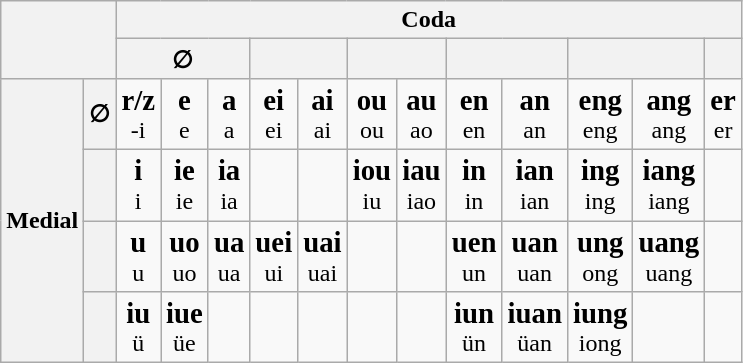<table class="wikitable" style="text-align:center;">
<tr>
<th colspan=2 rowspan=2></th>
<th colspan="12">Coda</th>
</tr>
<tr>
<th colspan=3>∅</th>
<th colspan=2></th>
<th colspan=2></th>
<th colspan=2></th>
<th colspan="2"></th>
<th></th>
</tr>
<tr>
<th rowspan=4>Medial</th>
<th>∅</th>
<td><strong><big>r/z</big></strong> <br> -i</td>
<td><strong><big>e</big></strong> <br> e</td>
<td><strong><big>a</big></strong> <br> a</td>
<td><strong><big>ei</big></strong> <br> ei</td>
<td><strong><big>ai</big></strong> <br> ai</td>
<td><strong><big>ou</big></strong> <br> ou</td>
<td><strong><big>au</big></strong> <br> ao</td>
<td><strong><big>en</big></strong> <br> en</td>
<td><strong><big>an</big></strong> <br> an</td>
<td><strong><big>eng</big></strong> <br> eng</td>
<td><strong><big>ang</big></strong> <br> ang</td>
<td><strong><big>er</big></strong> <br> er</td>
</tr>
<tr>
<th></th>
<td><strong><big>i</big></strong> <br> i</td>
<td><strong><big>ie</big></strong> <br> ie</td>
<td><strong><big>ia</big></strong> <br> ia</td>
<td></td>
<td></td>
<td><strong><big>iou</big></strong> <br> iu</td>
<td><strong><big>iau</big></strong> <br> iao</td>
<td><strong><big>in</big></strong> <br> in</td>
<td><strong><big>ian</big></strong> <br> ian</td>
<td><strong><big>ing</big></strong> <br> ing</td>
<td><strong><big>iang</big></strong> <br> iang</td>
<td></td>
</tr>
<tr>
<th></th>
<td><strong><big>u</big></strong> <br> u</td>
<td><strong><big>uo</big></strong> <br> uo</td>
<td><strong><big>ua</big></strong> <br> ua</td>
<td><strong><big>uei</big></strong> <br> ui</td>
<td><strong><big>uai</big></strong> <br> uai</td>
<td></td>
<td></td>
<td><strong><big>uen</big></strong> <br> un</td>
<td><strong><big>uan</big></strong> <br> uan</td>
<td><strong><big>ung</big></strong> <br> ong</td>
<td><strong><big>uang</big></strong> <br> uang</td>
<td></td>
</tr>
<tr>
<th></th>
<td><strong><big>iu</big></strong> <br> ü</td>
<td><strong><big>iue</big></strong> <br> üe</td>
<td></td>
<td></td>
<td></td>
<td></td>
<td></td>
<td><strong><big>iun</big></strong> <br> ün</td>
<td><strong><big>iuan</big></strong> <br> üan</td>
<td><strong><big>iung</big></strong> <br> iong</td>
<td></td>
<td></td>
</tr>
</table>
